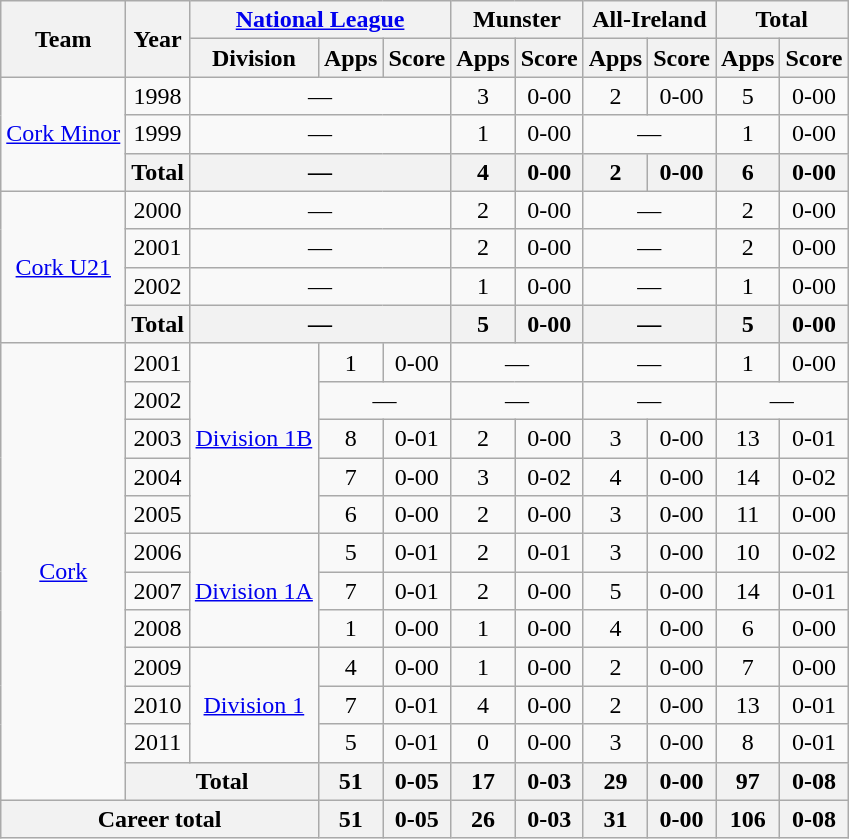<table class="wikitable" style="text-align:center">
<tr>
<th rowspan="2">Team</th>
<th rowspan="2">Year</th>
<th colspan="3"><a href='#'>National League</a></th>
<th colspan="2">Munster</th>
<th colspan="2">All-Ireland</th>
<th colspan="2">Total</th>
</tr>
<tr>
<th>Division</th>
<th>Apps</th>
<th>Score</th>
<th>Apps</th>
<th>Score</th>
<th>Apps</th>
<th>Score</th>
<th>Apps</th>
<th>Score</th>
</tr>
<tr>
<td rowspan="3"><a href='#'>Cork Minor</a></td>
<td>1998</td>
<td colspan=3>—</td>
<td>3</td>
<td>0-00</td>
<td>2</td>
<td>0-00</td>
<td>5</td>
<td>0-00</td>
</tr>
<tr>
<td>1999</td>
<td colspan=3>—</td>
<td>1</td>
<td>0-00</td>
<td colspan=2>—</td>
<td>1</td>
<td>0-00</td>
</tr>
<tr>
<th>Total</th>
<th colspan=3>—</th>
<th>4</th>
<th>0-00</th>
<th>2</th>
<th>0-00</th>
<th>6</th>
<th>0-00</th>
</tr>
<tr>
<td rowspan="4"><a href='#'>Cork U21</a></td>
<td>2000</td>
<td colspan=3>—</td>
<td>2</td>
<td>0-00</td>
<td colspan=2>—</td>
<td>2</td>
<td>0-00</td>
</tr>
<tr>
<td>2001</td>
<td colspan=3>—</td>
<td>2</td>
<td>0-00</td>
<td colspan=2>—</td>
<td>2</td>
<td>0-00</td>
</tr>
<tr>
<td>2002</td>
<td colspan=3>—</td>
<td>1</td>
<td>0-00</td>
<td colspan=2>—</td>
<td>1</td>
<td>0-00</td>
</tr>
<tr>
<th>Total</th>
<th colspan=3>—</th>
<th>5</th>
<th>0-00</th>
<th colspan=2>—</th>
<th>5</th>
<th>0-00</th>
</tr>
<tr>
<td rowspan="12"><a href='#'>Cork</a></td>
<td>2001</td>
<td rowspan="5"><a href='#'>Division 1B</a></td>
<td>1</td>
<td>0-00</td>
<td colspan=2>—</td>
<td colspan=2>—</td>
<td>1</td>
<td>0-00</td>
</tr>
<tr>
<td>2002</td>
<td colspan=2>—</td>
<td colspan=2>—</td>
<td colspan=2>—</td>
<td colspan=2>—</td>
</tr>
<tr>
<td>2003</td>
<td>8</td>
<td>0-01</td>
<td>2</td>
<td>0-00</td>
<td>3</td>
<td>0-00</td>
<td>13</td>
<td>0-01</td>
</tr>
<tr>
<td>2004</td>
<td>7</td>
<td>0-00</td>
<td>3</td>
<td>0-02</td>
<td>4</td>
<td>0-00</td>
<td>14</td>
<td>0-02</td>
</tr>
<tr>
<td>2005</td>
<td>6</td>
<td>0-00</td>
<td>2</td>
<td>0-00</td>
<td>3</td>
<td>0-00</td>
<td>11</td>
<td>0-00</td>
</tr>
<tr>
<td>2006</td>
<td rowspan="3"><a href='#'>Division 1A</a></td>
<td>5</td>
<td>0-01</td>
<td>2</td>
<td>0-01</td>
<td>3</td>
<td>0-00</td>
<td>10</td>
<td>0-02</td>
</tr>
<tr>
<td>2007</td>
<td>7</td>
<td>0-01</td>
<td>2</td>
<td>0-00</td>
<td>5</td>
<td>0-00</td>
<td>14</td>
<td>0-01</td>
</tr>
<tr>
<td>2008</td>
<td>1</td>
<td>0-00</td>
<td>1</td>
<td>0-00</td>
<td>4</td>
<td>0-00</td>
<td>6</td>
<td>0-00</td>
</tr>
<tr>
<td>2009</td>
<td rowspan="3"><a href='#'>Division 1</a></td>
<td>4</td>
<td>0-00</td>
<td>1</td>
<td>0-00</td>
<td>2</td>
<td>0-00</td>
<td>7</td>
<td>0-00</td>
</tr>
<tr>
<td>2010</td>
<td>7</td>
<td>0-01</td>
<td>4</td>
<td>0-00</td>
<td>2</td>
<td>0-00</td>
<td>13</td>
<td>0-01</td>
</tr>
<tr>
<td>2011</td>
<td>5</td>
<td>0-01</td>
<td>0</td>
<td>0-00</td>
<td>3</td>
<td>0-00</td>
<td>8</td>
<td>0-01</td>
</tr>
<tr>
<th colspan=2>Total</th>
<th>51</th>
<th>0-05</th>
<th>17</th>
<th>0-03</th>
<th>29</th>
<th>0-00</th>
<th>97</th>
<th>0-08</th>
</tr>
<tr>
<th colspan="3">Career total</th>
<th>51</th>
<th>0-05</th>
<th>26</th>
<th>0-03</th>
<th>31</th>
<th>0-00</th>
<th>106</th>
<th>0-08</th>
</tr>
</table>
